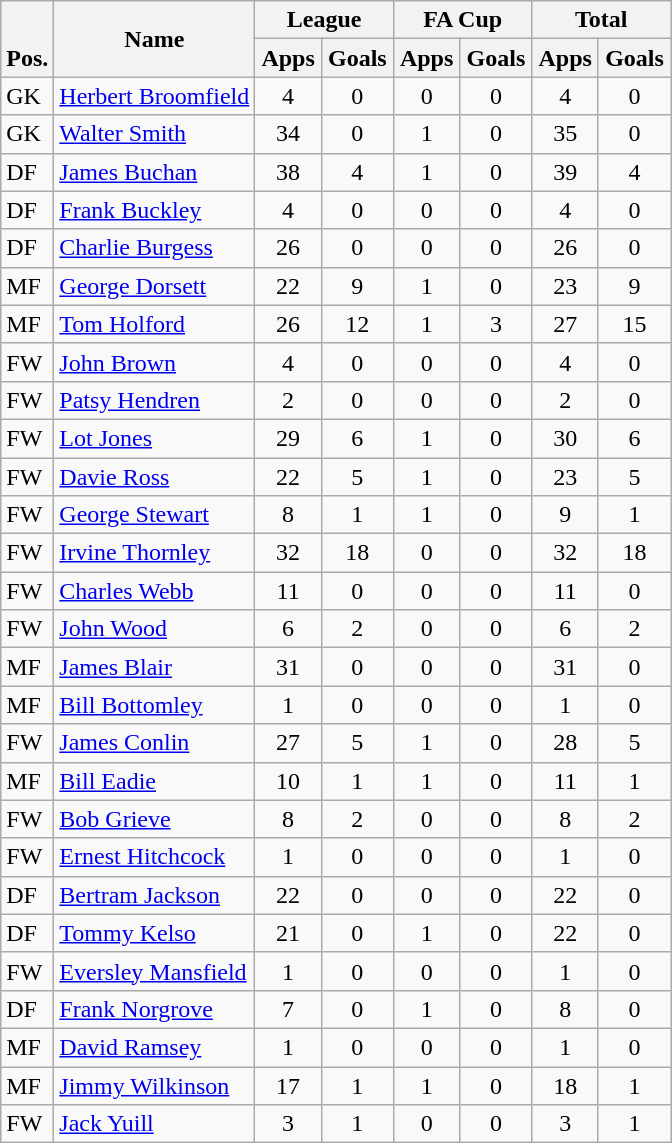<table class="wikitable" style="text-align:center">
<tr>
<th rowspan="2" valign="bottom">Pos.</th>
<th rowspan="2">Name</th>
<th colspan="2" width="85">League</th>
<th colspan="2" width="85">FA Cup</th>
<th colspan="2" width="85">Total</th>
</tr>
<tr>
<th>Apps</th>
<th>Goals</th>
<th>Apps</th>
<th>Goals</th>
<th>Apps</th>
<th>Goals</th>
</tr>
<tr>
<td align="left">GK</td>
<td align="left"> <a href='#'>Herbert Broomfield</a></td>
<td>4</td>
<td>0</td>
<td>0</td>
<td>0</td>
<td>4</td>
<td>0</td>
</tr>
<tr>
<td align="left">GK</td>
<td align="left"> <a href='#'>Walter Smith</a></td>
<td>34</td>
<td>0</td>
<td>1</td>
<td>0</td>
<td>35</td>
<td>0</td>
</tr>
<tr>
<td align="left">DF</td>
<td align="left"> <a href='#'>James Buchan</a></td>
<td>38</td>
<td>4</td>
<td>1</td>
<td>0</td>
<td>39</td>
<td>4</td>
</tr>
<tr>
<td align="left">DF</td>
<td align="left"> <a href='#'>Frank Buckley</a></td>
<td>4</td>
<td>0</td>
<td>0</td>
<td>0</td>
<td>4</td>
<td>0</td>
</tr>
<tr>
<td align="left">DF</td>
<td align="left"> <a href='#'>Charlie Burgess</a></td>
<td>26</td>
<td>0</td>
<td>0</td>
<td>0</td>
<td>26</td>
<td>0</td>
</tr>
<tr>
<td align="left">MF</td>
<td align="left"> <a href='#'>George Dorsett</a></td>
<td>22</td>
<td>9</td>
<td>1</td>
<td>0</td>
<td>23</td>
<td>9</td>
</tr>
<tr>
<td align="left">MF</td>
<td align="left"> <a href='#'>Tom Holford</a></td>
<td>26</td>
<td>12</td>
<td>1</td>
<td>3</td>
<td>27</td>
<td>15</td>
</tr>
<tr>
<td align="left">FW</td>
<td align="left"> <a href='#'>John Brown</a></td>
<td>4</td>
<td>0</td>
<td>0</td>
<td>0</td>
<td>4</td>
<td>0</td>
</tr>
<tr>
<td align="left">FW</td>
<td align="left"> <a href='#'>Patsy Hendren</a></td>
<td>2</td>
<td>0</td>
<td>0</td>
<td>0</td>
<td>2</td>
<td>0</td>
</tr>
<tr>
<td align="left">FW</td>
<td align="left"> <a href='#'>Lot Jones</a></td>
<td>29</td>
<td>6</td>
<td>1</td>
<td>0</td>
<td>30</td>
<td>6</td>
</tr>
<tr>
<td align="left">FW</td>
<td align="left"> <a href='#'>Davie Ross</a></td>
<td>22</td>
<td>5</td>
<td>1</td>
<td>0</td>
<td>23</td>
<td>5</td>
</tr>
<tr>
<td align="left">FW</td>
<td align="left"> <a href='#'>George Stewart</a></td>
<td>8</td>
<td>1</td>
<td>1</td>
<td>0</td>
<td>9</td>
<td>1</td>
</tr>
<tr>
<td align="left">FW</td>
<td align="left"> <a href='#'>Irvine Thornley</a></td>
<td>32</td>
<td>18</td>
<td>0</td>
<td>0</td>
<td>32</td>
<td>18</td>
</tr>
<tr>
<td align="left">FW</td>
<td align="left"> <a href='#'>Charles Webb</a></td>
<td>11</td>
<td>0</td>
<td>0</td>
<td>0</td>
<td>11</td>
<td>0</td>
</tr>
<tr>
<td align="left">FW</td>
<td align="left"> <a href='#'>John Wood</a></td>
<td>6</td>
<td>2</td>
<td>0</td>
<td>0</td>
<td>6</td>
<td>2</td>
</tr>
<tr>
<td align="left">MF</td>
<td align="left"> <a href='#'>James Blair</a></td>
<td>31</td>
<td>0</td>
<td>0</td>
<td>0</td>
<td>31</td>
<td>0</td>
</tr>
<tr>
<td align="left">MF</td>
<td align="left"> <a href='#'>Bill Bottomley</a></td>
<td>1</td>
<td>0</td>
<td>0</td>
<td>0</td>
<td>1</td>
<td>0</td>
</tr>
<tr>
<td align="left">FW</td>
<td align="left"> <a href='#'>James Conlin</a></td>
<td>27</td>
<td>5</td>
<td>1</td>
<td>0</td>
<td>28</td>
<td>5</td>
</tr>
<tr>
<td align="left">MF</td>
<td align="left"> <a href='#'>Bill Eadie</a></td>
<td>10</td>
<td>1</td>
<td>1</td>
<td>0</td>
<td>11</td>
<td>1</td>
</tr>
<tr>
<td align="left">FW</td>
<td align="left"> <a href='#'>Bob Grieve</a></td>
<td>8</td>
<td>2</td>
<td>0</td>
<td>0</td>
<td>8</td>
<td>2</td>
</tr>
<tr>
<td align="left">FW</td>
<td align="left"><a href='#'>Ernest Hitchcock</a></td>
<td>1</td>
<td>0</td>
<td>0</td>
<td>0</td>
<td>1</td>
<td>0</td>
</tr>
<tr>
<td align="left">DF</td>
<td align="left"> <a href='#'>Bertram Jackson</a></td>
<td>22</td>
<td>0</td>
<td>0</td>
<td>0</td>
<td>22</td>
<td>0</td>
</tr>
<tr>
<td align="left">DF</td>
<td align="left"> <a href='#'>Tommy Kelso</a></td>
<td>21</td>
<td>0</td>
<td>1</td>
<td>0</td>
<td>22</td>
<td>0</td>
</tr>
<tr>
<td align="left">FW</td>
<td align="left"> <a href='#'>Eversley Mansfield</a></td>
<td>1</td>
<td>0</td>
<td>0</td>
<td>0</td>
<td>1</td>
<td>0</td>
</tr>
<tr>
<td align="left">DF</td>
<td align="left"> <a href='#'>Frank Norgrove</a></td>
<td>7</td>
<td>0</td>
<td>1</td>
<td>0</td>
<td>8</td>
<td>0</td>
</tr>
<tr>
<td align="left">MF</td>
<td align="left"><a href='#'>David Ramsey</a></td>
<td>1</td>
<td>0</td>
<td>0</td>
<td>0</td>
<td>1</td>
<td>0</td>
</tr>
<tr>
<td align="left">MF</td>
<td align="left"> <a href='#'>Jimmy Wilkinson</a></td>
<td>17</td>
<td>1</td>
<td>1</td>
<td>0</td>
<td>18</td>
<td>1</td>
</tr>
<tr>
<td align="left">FW</td>
<td align="left"> <a href='#'>Jack Yuill</a></td>
<td>3</td>
<td>1</td>
<td>0</td>
<td>0</td>
<td>3</td>
<td>1</td>
</tr>
</table>
